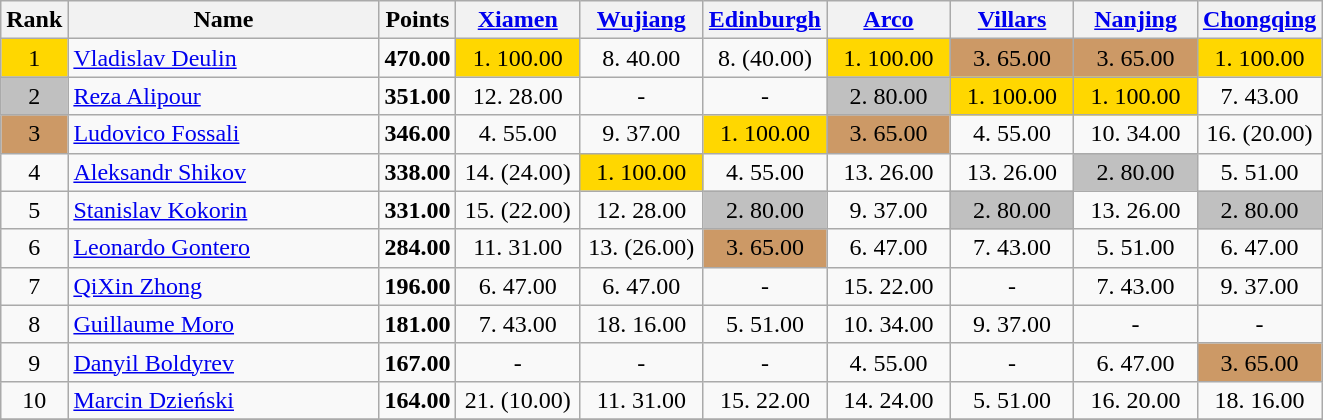<table class="wikitable sortable">
<tr>
<th>Rank</th>
<th width = "200">Name</th>
<th data-sort-type="number">Points</th>
<th width = "75" data-sort-type="number"><a href='#'>Xiamen</a></th>
<th width = "75" data-sort-type="number"><a href='#'>Wujiang</a></th>
<th width = "75" data-sort-type="number"><a href='#'>Edinburgh</a></th>
<th width = "75" data-sort-type="number"><a href='#'>Arco</a></th>
<th width = "75" data-sort-type="number"><a href='#'>Villars</a></th>
<th width = "75" data-sort-type="number"><a href='#'>Nanjing</a></th>
<th width = "75" data-sort-type="number"><a href='#'>Chongqing</a></th>
</tr>
<tr>
<td align="center" style="background: gold">1</td>
<td> <a href='#'>Vladislav Deulin</a></td>
<td align="center"><strong>470.00</strong></td>
<td align="center" style="background: gold">1. 100.00</td>
<td align="center">8. 40.00</td>
<td align="center">8. (40.00)</td>
<td align="center" style="background: gold">1. 100.00</td>
<td align="center" style="background: #cc9966">3. 65.00</td>
<td align="center" style="background: #cc9966">3. 65.00</td>
<td align="center" style="background: gold">1. 100.00</td>
</tr>
<tr>
<td align="center" style="background: silver">2</td>
<td> <a href='#'>Reza Alipour</a></td>
<td align="center"><strong>351.00</strong></td>
<td align="center">12. 28.00</td>
<td align="center">-</td>
<td align="center">-</td>
<td align="center" style="background: silver">2. 80.00</td>
<td align="center" style="background: gold">1. 100.00</td>
<td align="center" style="background: gold">1. 100.00</td>
<td align="center">7. 43.00</td>
</tr>
<tr>
<td align="center" style="background: #cc9966">3</td>
<td> <a href='#'>Ludovico Fossali</a></td>
<td align="center"><strong>346.00</strong></td>
<td align="center">4. 55.00</td>
<td align="center">9. 37.00</td>
<td align="center" style="background: gold">1. 100.00</td>
<td align="center" style="background: #cc9966">3. 65.00</td>
<td align="center">4. 55.00</td>
<td align="center">10. 34.00</td>
<td align="center">16. (20.00)</td>
</tr>
<tr>
<td align="center">4</td>
<td> <a href='#'>Aleksandr Shikov</a></td>
<td align="center"><strong>338.00</strong></td>
<td align="center">14. (24.00)</td>
<td align="center" style="background: gold">1. 100.00</td>
<td align="center">4. 55.00</td>
<td align="center">13. 26.00</td>
<td align="center">13. 26.00</td>
<td align="center" style="background: silver">2. 80.00</td>
<td align="center">5. 51.00</td>
</tr>
<tr>
<td align="center">5</td>
<td> <a href='#'>Stanislav Kokorin</a></td>
<td align="center"><strong>331.00</strong></td>
<td align="center">15. (22.00)</td>
<td align="center">12. 28.00</td>
<td align="center" style="background: silver">2. 80.00</td>
<td align="center">9. 37.00</td>
<td align="center" style="background: silver">2. 80.00</td>
<td align="center">13. 26.00</td>
<td align="center" style="background: silver">2. 80.00</td>
</tr>
<tr>
<td align="center">6</td>
<td> <a href='#'>Leonardo Gontero</a></td>
<td align="center"><strong>284.00</strong></td>
<td align="center">11. 31.00</td>
<td align="center">13. (26.00)</td>
<td align="center" style="background: #cc9966">3. 65.00</td>
<td align="center">6. 47.00</td>
<td align="center">7. 43.00</td>
<td align="center">5. 51.00</td>
<td align="center">6. 47.00</td>
</tr>
<tr>
<td align="center">7</td>
<td> <a href='#'>QiXin Zhong</a></td>
<td align="center"><strong>196.00</strong></td>
<td align="center">6. 47.00</td>
<td align="center">6. 47.00</td>
<td align="center">-</td>
<td align="center">15. 22.00</td>
<td align="center">-</td>
<td align="center">7. 43.00</td>
<td align="center">9. 37.00</td>
</tr>
<tr>
<td align="center">8</td>
<td> <a href='#'>Guillaume Moro</a></td>
<td align="center"><strong>181.00</strong></td>
<td align="center">7. 43.00</td>
<td align="center">18. 16.00</td>
<td align="center">5. 51.00</td>
<td align="center">10. 34.00</td>
<td align="center">9. 37.00</td>
<td align="center">-</td>
<td align="center">-</td>
</tr>
<tr>
<td align="center">9</td>
<td> <a href='#'>Danyil Boldyrev</a></td>
<td align="center"><strong>167.00</strong></td>
<td align="center">-</td>
<td align="center">-</td>
<td align="center">-</td>
<td align="center">4. 55.00</td>
<td align="center">-</td>
<td align="center">6. 47.00</td>
<td align="center" style="background: #cc9966">3. 65.00</td>
</tr>
<tr>
<td align="center">10</td>
<td> <a href='#'>Marcin Dzieński</a></td>
<td align="center"><strong>164.00</strong></td>
<td align="center">21. (10.00)</td>
<td align="center">11. 31.00</td>
<td align="center">15. 22.00</td>
<td align="center">14. 24.00</td>
<td align="center">5. 51.00</td>
<td align="center">16. 20.00</td>
<td align="center">18. 16.00</td>
</tr>
<tr>
</tr>
</table>
